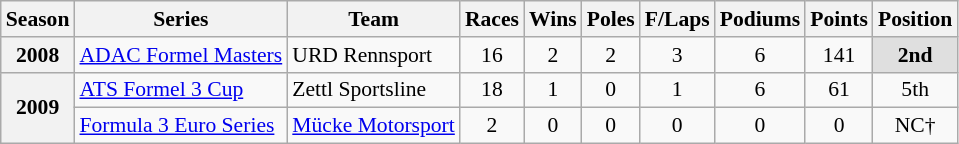<table class="wikitable" style="font-size: 90%; text-align:center">
<tr>
<th>Season</th>
<th>Series</th>
<th>Team</th>
<th>Races</th>
<th>Wins</th>
<th>Poles</th>
<th>F/Laps</th>
<th>Podiums</th>
<th>Points</th>
<th>Position</th>
</tr>
<tr>
<th>2008</th>
<td align=left><a href='#'>ADAC Formel Masters</a></td>
<td align=left>URD Rennsport</td>
<td>16</td>
<td>2</td>
<td>2</td>
<td>3</td>
<td>6</td>
<td>141</td>
<td style="background:#DFDFDF;"><strong>2nd</strong></td>
</tr>
<tr>
<th rowspan=2>2009</th>
<td align=left><a href='#'>ATS Formel 3 Cup</a></td>
<td align=left>Zettl Sportsline</td>
<td>18</td>
<td>1</td>
<td>0</td>
<td>1</td>
<td>6</td>
<td>61</td>
<td>5th</td>
</tr>
<tr>
<td align=left><a href='#'>Formula 3 Euro Series</a></td>
<td align=left><a href='#'>Mücke Motorsport</a></td>
<td>2</td>
<td>0</td>
<td>0</td>
<td>0</td>
<td>0</td>
<td>0</td>
<td>NC†</td>
</tr>
</table>
